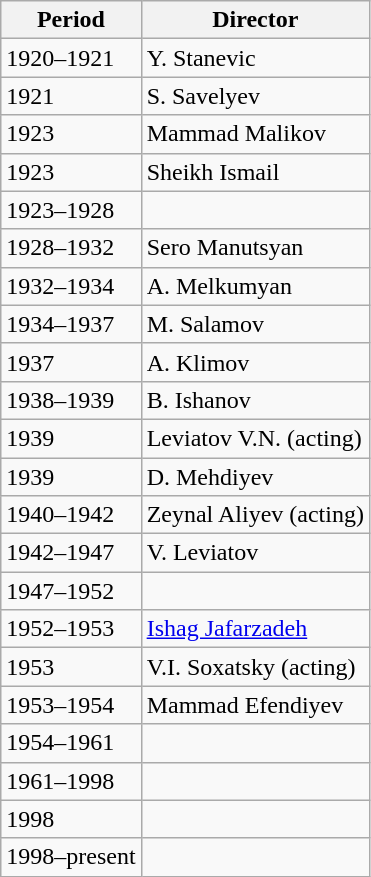<table class="wikitable">
<tr>
<th>Period</th>
<th>Director</th>
</tr>
<tr>
<td>1920–1921</td>
<td>Y. Stanevic</td>
</tr>
<tr>
<td>1921</td>
<td>S. Savelyev</td>
</tr>
<tr>
<td>1923</td>
<td>Mammad Malikov</td>
</tr>
<tr>
<td>1923</td>
<td>Sheikh Ismail</td>
</tr>
<tr>
<td>1923–1928</td>
<td></td>
</tr>
<tr>
<td>1928–1932</td>
<td>Sero Manutsyan</td>
</tr>
<tr>
<td>1932–1934</td>
<td>A. Melkumyan</td>
</tr>
<tr>
<td>1934–1937</td>
<td>M. Salamov</td>
</tr>
<tr>
<td>1937</td>
<td>A. Klimov</td>
</tr>
<tr>
<td>1938–1939</td>
<td>B. Ishanov</td>
</tr>
<tr>
<td>1939</td>
<td>Leviatov V.N. (acting)</td>
</tr>
<tr>
<td>1939</td>
<td>D. Mehdiyev</td>
</tr>
<tr>
<td>1940–1942</td>
<td>Zeynal Aliyev (acting)</td>
</tr>
<tr>
<td>1942–1947</td>
<td>V. Leviatov</td>
</tr>
<tr>
<td>1947–1952</td>
<td></td>
</tr>
<tr>
<td>1952–1953</td>
<td><a href='#'>Ishag Jafarzadeh</a></td>
</tr>
<tr>
<td>1953</td>
<td>V.I. Soxatsky (acting)</td>
</tr>
<tr>
<td>1953–1954</td>
<td>Mammad Efendiyev</td>
</tr>
<tr>
<td>1954–1961</td>
<td></td>
</tr>
<tr>
<td>1961–1998</td>
<td></td>
</tr>
<tr>
<td>1998</td>
<td></td>
</tr>
<tr>
<td>1998–present</td>
<td></td>
</tr>
</table>
